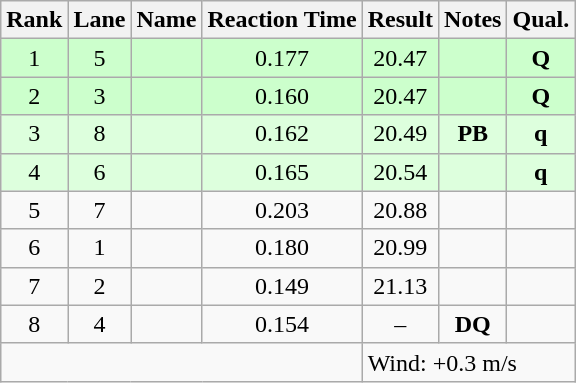<table class="wikitable" style="text-align:center">
<tr>
<th>Rank</th>
<th>Lane</th>
<th>Name</th>
<th>Reaction Time</th>
<th>Result</th>
<th>Notes</th>
<th>Qual.</th>
</tr>
<tr bgcolor=ccffcc>
<td>1</td>
<td>5</td>
<td align="left"></td>
<td>0.177</td>
<td>20.47</td>
<td></td>
<td><strong>Q</strong></td>
</tr>
<tr bgcolor=ccffcc>
<td>2</td>
<td>3</td>
<td align="left"></td>
<td>0.160</td>
<td>20.47</td>
<td></td>
<td><strong>Q</strong></td>
</tr>
<tr bgcolor=ddffdd>
<td>3</td>
<td>8</td>
<td align="left"></td>
<td>0.162</td>
<td>20.49</td>
<td><strong>PB</strong></td>
<td><strong>q</strong></td>
</tr>
<tr bgcolor=ddffdd>
<td>4</td>
<td>6</td>
<td align="left"></td>
<td>0.165</td>
<td>20.54</td>
<td></td>
<td><strong>q</strong></td>
</tr>
<tr>
<td>5</td>
<td>7</td>
<td align="left"></td>
<td>0.203</td>
<td>20.88</td>
<td></td>
<td></td>
</tr>
<tr>
<td>6</td>
<td>1</td>
<td align="left"></td>
<td>0.180</td>
<td>20.99</td>
<td></td>
<td></td>
</tr>
<tr>
<td>7</td>
<td>2</td>
<td align="left"></td>
<td>0.149</td>
<td>21.13</td>
<td></td>
<td></td>
</tr>
<tr>
<td>8</td>
<td>4</td>
<td align="left"></td>
<td>0.154</td>
<td>–</td>
<td><strong>DQ</strong></td>
<td></td>
</tr>
<tr class="sortbottom">
<td colspan=4></td>
<td colspan="3" style="text-align:left;">Wind: +0.3 m/s</td>
</tr>
</table>
